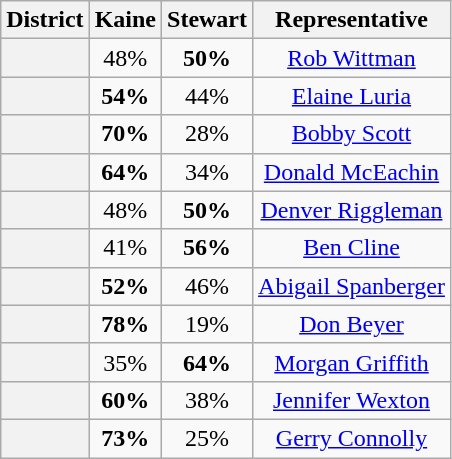<table class=wikitable>
<tr>
<th>District</th>
<th>Kaine</th>
<th>Stewart</th>
<th>Representative</th>
</tr>
<tr align=center>
<th></th>
<td>48%</td>
<td><strong>50%</strong></td>
<td><a href='#'>Rob Wittman</a></td>
</tr>
<tr align=center>
<th></th>
<td><strong>54%</strong></td>
<td>44%</td>
<td><a href='#'>Elaine Luria</a></td>
</tr>
<tr align=center>
<th></th>
<td><strong>70%</strong></td>
<td>28%</td>
<td><a href='#'>Bobby Scott</a></td>
</tr>
<tr align=center>
<th></th>
<td><strong>64%</strong></td>
<td>34%</td>
<td><a href='#'>Donald McEachin</a></td>
</tr>
<tr align=center>
<th></th>
<td>48%</td>
<td><strong>50%</strong></td>
<td><a href='#'>Denver Riggleman</a></td>
</tr>
<tr align=center>
<th></th>
<td>41%</td>
<td><strong>56%</strong></td>
<td><a href='#'>Ben Cline</a></td>
</tr>
<tr align=center>
<th></th>
<td><strong>52%</strong></td>
<td>46%</td>
<td><a href='#'>Abigail Spanberger</a></td>
</tr>
<tr align=center>
<th></th>
<td><strong>78%</strong></td>
<td>19%</td>
<td><a href='#'>Don Beyer</a></td>
</tr>
<tr align=center>
<th></th>
<td>35%</td>
<td><strong>64%</strong></td>
<td><a href='#'>Morgan Griffith</a></td>
</tr>
<tr align=center>
<th></th>
<td><strong>60%</strong></td>
<td>38%</td>
<td><a href='#'>Jennifer Wexton</a></td>
</tr>
<tr align=center>
<th></th>
<td><strong>73%</strong></td>
<td>25%</td>
<td><a href='#'>Gerry Connolly</a></td>
</tr>
</table>
